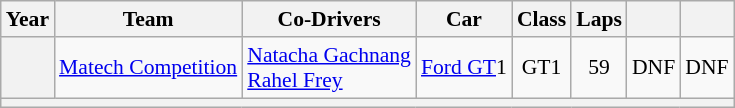<table class="wikitable" style="text-align:center; font-size:90%">
<tr>
<th>Year</th>
<th>Team</th>
<th>Co-Drivers</th>
<th>Car</th>
<th>Class</th>
<th>Laps</th>
<th></th>
<th></th>
</tr>
<tr>
<th></th>
<td align="left"> <a href='#'>Matech Competition</a></td>
<td align="left"> <a href='#'>Natacha Gachnang</a><br> <a href='#'>Rahel Frey</a></td>
<td align="left"><a href='#'>Ford GT</a>1</td>
<td>GT1</td>
<td>59</td>
<td>DNF</td>
<td>DNF</td>
</tr>
<tr>
<th colspan="8"></th>
</tr>
</table>
